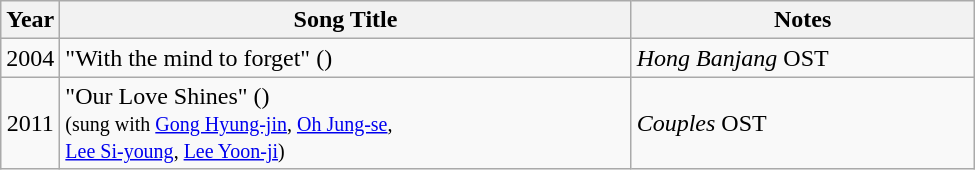<table class="wikitable" style="width:650px">
<tr>
<th width=10>Year</th>
<th>Song Title</th>
<th>Notes</th>
</tr>
<tr>
<td align="center">2004</td>
<td>"With the mind to forget" ()</td>
<td><em>Hong Banjang</em> OST</td>
</tr>
<tr>
<td align="center">2011</td>
<td>"Our Love Shines" ()<br> <small>(sung with <a href='#'>Gong Hyung-jin</a>, <a href='#'>Oh Jung-se</a>, <br> <a href='#'>Lee Si-young</a>, <a href='#'>Lee Yoon-ji</a>)</small></td>
<td><em>Couples</em> OST</td>
</tr>
</table>
